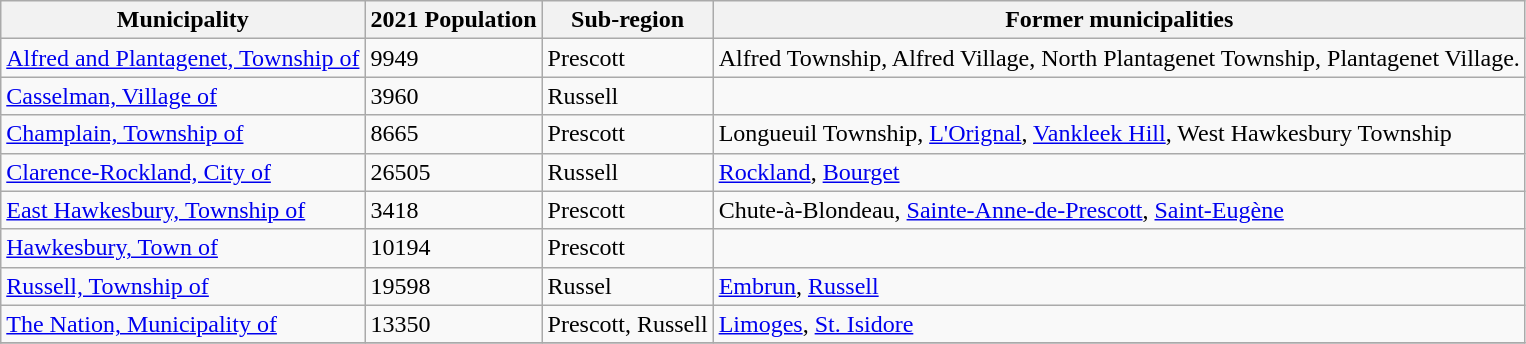<table class="wikitable sortable">
<tr>
<th>Municipality</th>
<th>2021 Population </th>
<th>Sub-region</th>
<th class="unsortable">Former municipalities</th>
</tr>
<tr>
<td><a href='#'>Alfred and Plantagenet, Township of</a></td>
<td>9949</td>
<td>Prescott</td>
<td>Alfred Township, Alfred Village, North Plantagenet Township, Plantagenet Village.</td>
</tr>
<tr>
<td><a href='#'>Casselman, Village of</a></td>
<td>3960</td>
<td>Russell</td>
</tr>
<tr>
<td><a href='#'>Champlain, Township of</a></td>
<td>8665</td>
<td>Prescott</td>
<td>Longueuil Township, <a href='#'>L'Orignal</a>, <a href='#'>Vankleek Hill</a>, West Hawkesbury Township</td>
</tr>
<tr>
<td><a href='#'>Clarence-Rockland, City of</a></td>
<td>26505</td>
<td>Russell</td>
<td><a href='#'>Rockland</a>, <a href='#'>Bourget</a></td>
</tr>
<tr>
<td><a href='#'>East Hawkesbury, Township of</a></td>
<td>3418</td>
<td>Prescott</td>
<td>Chute-à-Blondeau, <a href='#'>Sainte-Anne-de-Prescott</a>, <a href='#'>Saint-Eugène</a></td>
</tr>
<tr>
<td><a href='#'>Hawkesbury, Town of</a></td>
<td>10194</td>
<td>Prescott</td>
</tr>
<tr>
<td><a href='#'>Russell, Township of</a></td>
<td>19598</td>
<td>Russel</td>
<td><a href='#'>Embrun</a>, <a href='#'>Russell</a></td>
</tr>
<tr>
<td><a href='#'>The Nation, Municipality of</a></td>
<td>13350</td>
<td>Prescott, Russell</td>
<td><a href='#'>Limoges</a>, <a href='#'>St. Isidore</a></td>
</tr>
<tr>
</tr>
</table>
